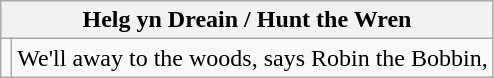<table class="wikitable">
<tr>
<th colspan="2">Helg yn Dreain / Hunt the Wren</th>
</tr>
<tr valign="top">
<td align="center"><br></td>
<td align="center">We'll away to the woods, says Robin the Bobbin,<br></td>
</tr>
</table>
